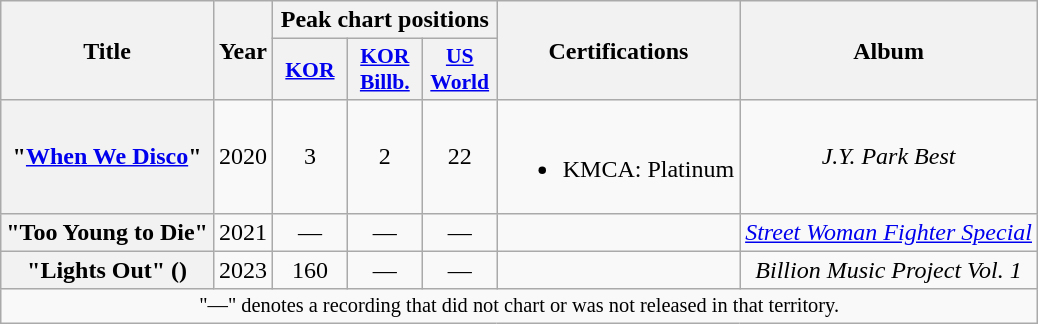<table class="wikitable plainrowheaders" style="text-align:center;">
<tr>
<th rowspan="2">Title</th>
<th rowspan="2">Year</th>
<th colspan="3">Peak chart positions</th>
<th rowspan="2">Certifications</th>
<th rowspan="2">Album</th>
</tr>
<tr>
<th scope="col" style="width:3em;font-size:90%;"><a href='#'>KOR</a><br></th>
<th scope="col" style="width:3em;font-size:90%;"><a href='#'>KOR Billb.</a><br></th>
<th scope="col" style="width:3em;font-size:90%;"><a href='#'>US World</a><br></th>
</tr>
<tr>
<th scope="row">"<a href='#'>When We Disco</a>"<br></th>
<td>2020</td>
<td>3</td>
<td>2</td>
<td>22</td>
<td><br><ul><li>KMCA: Platinum </li></ul></td>
<td><em>J.Y. Park Best</em></td>
</tr>
<tr>
<th scope="row">"Too Young to Die"<br></th>
<td>2021</td>
<td>—</td>
<td>—</td>
<td>—</td>
<td></td>
<td><em><a href='#'>Street Woman Fighter Special</a></em></td>
</tr>
<tr>
<th scope="row">"Lights Out" ()<br></th>
<td>2023</td>
<td>160</td>
<td>—</td>
<td>—</td>
<td></td>
<td><em>Billion Music Project Vol. 1</em></td>
</tr>
<tr>
<td colspan="7" style="font-size:85%">"—" denotes a recording that did not chart or was not released in that territory.</td>
</tr>
</table>
